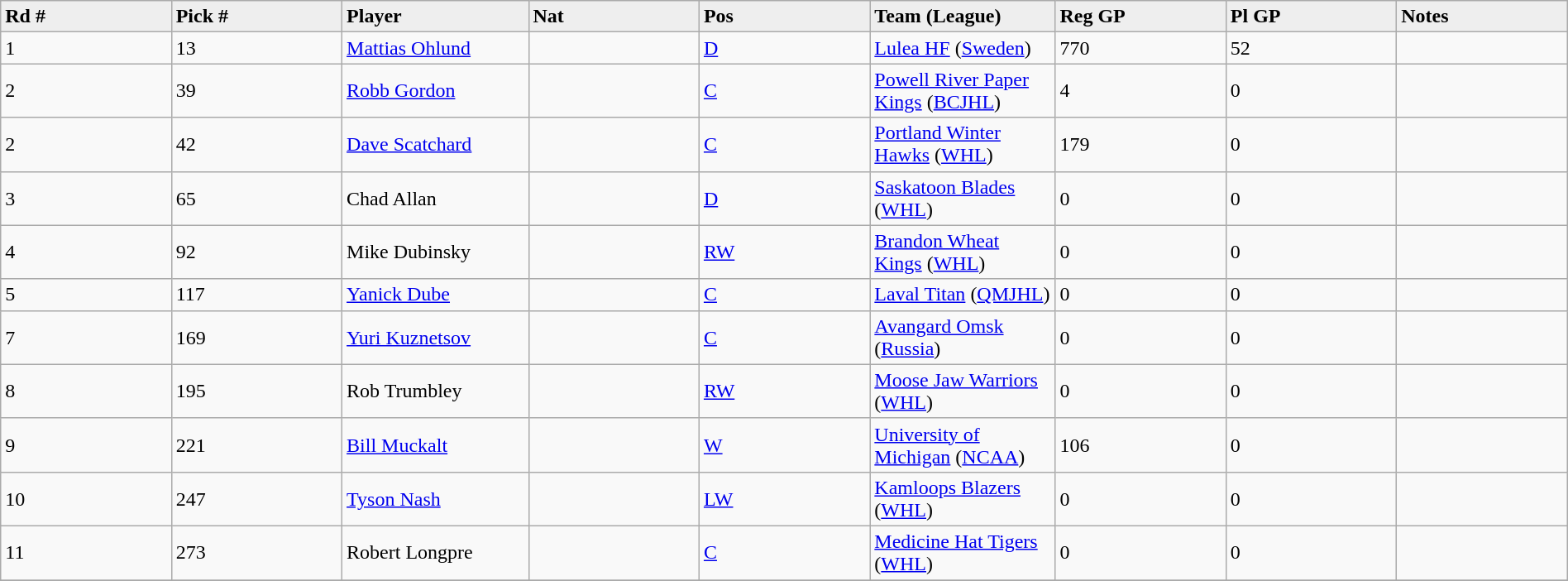<table class="wikitable" style="width: 100%">
<tr>
<td width="5%"; bgcolor="#eeeeee"><strong>Rd #</strong></td>
<td width="5%"; bgcolor="#eeeeee"><strong>Pick #</strong></td>
<td width="5%"; bgcolor="#eeeeee"><strong>Player</strong></td>
<td width="5%"; bgcolor="#eeeeee"><strong>Nat</strong></td>
<td width="5%"; bgcolor="#eeeeee"><strong>Pos</strong></td>
<td width="5%"; bgcolor="#eeeeee"><strong>Team (League)</strong></td>
<td width="5%"; bgcolor="#eeeeee"><strong>Reg GP</strong></td>
<td width="5%"; bgcolor="#eeeeee"><strong>Pl GP</strong></td>
<td width="5%"; bgcolor="#eeeeee"><strong>Notes</strong></td>
</tr>
<tr>
<td>1</td>
<td>13</td>
<td><a href='#'>Mattias Ohlund</a></td>
<td></td>
<td><a href='#'>D</a></td>
<td><a href='#'>Lulea HF</a> (<a href='#'>Sweden</a>)</td>
<td>770</td>
<td>52</td>
<td></td>
</tr>
<tr>
<td>2</td>
<td>39</td>
<td><a href='#'>Robb Gordon</a></td>
<td></td>
<td><a href='#'>C</a></td>
<td><a href='#'>Powell River Paper Kings</a> (<a href='#'>BCJHL</a>)</td>
<td>4</td>
<td>0</td>
<td></td>
</tr>
<tr>
<td>2</td>
<td>42</td>
<td><a href='#'>Dave Scatchard</a></td>
<td></td>
<td><a href='#'>C</a></td>
<td><a href='#'>Portland Winter Hawks</a> (<a href='#'>WHL</a>)</td>
<td>179</td>
<td>0</td>
<td></td>
</tr>
<tr>
<td>3</td>
<td>65</td>
<td>Chad Allan</td>
<td></td>
<td><a href='#'>D</a></td>
<td><a href='#'>Saskatoon Blades</a> (<a href='#'>WHL</a>)</td>
<td>0</td>
<td>0</td>
<td></td>
</tr>
<tr>
<td>4</td>
<td>92</td>
<td>Mike Dubinsky</td>
<td></td>
<td><a href='#'>RW</a></td>
<td><a href='#'>Brandon Wheat Kings</a> (<a href='#'>WHL</a>)</td>
<td>0</td>
<td>0</td>
<td></td>
</tr>
<tr>
<td>5</td>
<td>117</td>
<td><a href='#'>Yanick Dube</a></td>
<td></td>
<td><a href='#'>C</a></td>
<td><a href='#'>Laval Titan</a> (<a href='#'>QMJHL</a>)</td>
<td>0</td>
<td>0</td>
<td></td>
</tr>
<tr>
<td>7</td>
<td>169</td>
<td><a href='#'>Yuri Kuznetsov</a></td>
<td></td>
<td><a href='#'>C</a></td>
<td><a href='#'>Avangard Omsk</a> (<a href='#'>Russia</a>)</td>
<td>0</td>
<td>0</td>
<td></td>
</tr>
<tr>
<td>8</td>
<td>195</td>
<td>Rob Trumbley</td>
<td></td>
<td><a href='#'>RW</a></td>
<td><a href='#'>Moose Jaw Warriors</a> (<a href='#'>WHL</a>)</td>
<td>0</td>
<td>0</td>
<td></td>
</tr>
<tr>
<td>9</td>
<td>221</td>
<td><a href='#'>Bill Muckalt</a></td>
<td></td>
<td><a href='#'>W</a></td>
<td><a href='#'>University of Michigan</a> (<a href='#'>NCAA</a>)</td>
<td>106</td>
<td>0</td>
<td></td>
</tr>
<tr>
<td>10</td>
<td>247</td>
<td><a href='#'>Tyson Nash</a></td>
<td></td>
<td><a href='#'>LW</a></td>
<td><a href='#'>Kamloops Blazers</a> (<a href='#'>WHL</a>)</td>
<td>0</td>
<td>0</td>
<td></td>
</tr>
<tr>
<td>11</td>
<td>273</td>
<td>Robert Longpre</td>
<td></td>
<td><a href='#'>C</a></td>
<td><a href='#'>Medicine Hat Tigers</a> (<a href='#'>WHL</a>)</td>
<td>0</td>
<td>0</td>
<td></td>
</tr>
<tr>
</tr>
</table>
